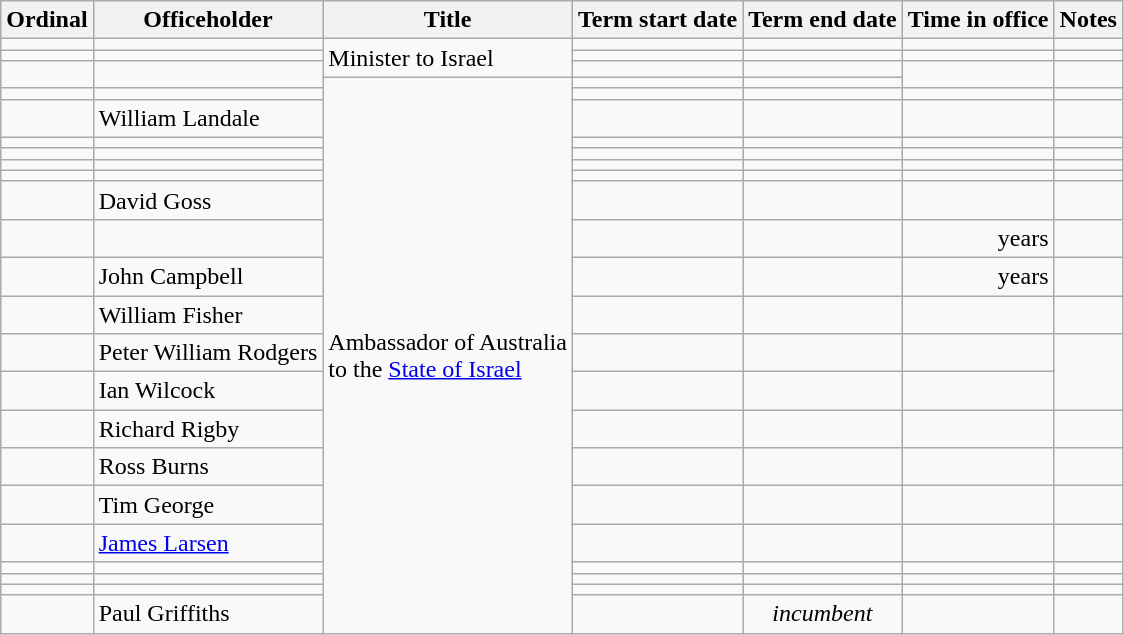<table border="1" class="wikitable sortable">
<tr>
<th>Ordinal</th>
<th>Officeholder</th>
<th>Title</th>
<th>Term start date</th>
<th>Term end date</th>
<th>Time in office</th>
<th>Notes</th>
</tr>
<tr>
<td align=center></td>
<td> </td>
<td rowspan=3>Minister to Israel</td>
<td align=center></td>
<td align=center></td>
<td align=right><strong></strong></td>
<td></td>
</tr>
<tr>
<td align=center></td>
<td></td>
<td align=center></td>
<td align=center></td>
<td align=right></td>
<td></td>
</tr>
<tr>
<td rowspan=2 align=center></td>
<td rowspan=2></td>
<td align=center></td>
<td align=center></td>
<td rowspan=2 align=right></td>
<td rowspan=2></td>
</tr>
<tr>
<td rowspan=21>Ambassador of Australia<br>to the <a href='#'>State of Israel</a></td>
<td align=center></td>
<td align=center></td>
</tr>
<tr>
<td align=center></td>
<td> </td>
<td align=center></td>
<td align=center></td>
<td align=right></td>
<td></td>
</tr>
<tr>
<td align=center></td>
<td>William Landale</td>
<td align=center></td>
<td align=center></td>
<td align=right></td>
<td></td>
</tr>
<tr>
<td align=center></td>
<td></td>
<td align=center></td>
<td align=center></td>
<td align=right></td>
<td></td>
</tr>
<tr>
<td align=center></td>
<td></td>
<td align=center></td>
<td align=center></td>
<td align=right></td>
<td></td>
</tr>
<tr>
<td align=center></td>
<td></td>
<td align=center></td>
<td align=center></td>
<td align=right></td>
<td></td>
</tr>
<tr>
<td align=center></td>
<td></td>
<td align=center></td>
<td align=center></td>
<td align=right></td>
<td></td>
</tr>
<tr>
<td align=center></td>
<td>David Goss</td>
<td align=center></td>
<td align=center></td>
<td align=right></td>
<td></td>
</tr>
<tr>
<td align=center></td>
<td></td>
<td align=center></td>
<td align=center></td>
<td align=right> years</td>
<td></td>
</tr>
<tr>
<td align=center></td>
<td>John Campbell</td>
<td align=center></td>
<td align=center></td>
<td align=right> years</td>
<td></td>
</tr>
<tr>
<td align=center></td>
<td>William Fisher</td>
<td align=center></td>
<td align=center></td>
<td align=right></td>
<td></td>
</tr>
<tr>
<td align=center></td>
<td>Peter William Rodgers</td>
<td align=center></td>
<td align=center></td>
<td align=right></td>
<td rowspan=2></td>
</tr>
<tr>
<td align=center></td>
<td>Ian Wilcock</td>
<td align=center></td>
<td align=center></td>
<td align=right></td>
</tr>
<tr>
<td align=center></td>
<td>Richard Rigby</td>
<td align=center></td>
<td align=center></td>
<td align=right></td>
<td></td>
</tr>
<tr>
<td align=center></td>
<td>Ross Burns</td>
<td align=center></td>
<td align=center></td>
<td align=right></td>
<td></td>
</tr>
<tr>
<td align=center></td>
<td>Tim George</td>
<td align=center></td>
<td align=center></td>
<td align=right></td>
<td></td>
</tr>
<tr>
<td align=center></td>
<td><a href='#'>James Larsen</a></td>
<td align=center></td>
<td align=center></td>
<td align=right></td>
<td></td>
</tr>
<tr>
<td align=center></td>
<td></td>
<td align=center></td>
<td align=center></td>
<td align=right></td>
<td></td>
</tr>
<tr>
<td align=center></td>
<td></td>
<td align=center></td>
<td align=center></td>
<td align=right></td>
<td></td>
</tr>
<tr>
<td align=center></td>
<td></td>
<td align=center></td>
<td align=center></td>
<td align=right></td>
<td></td>
</tr>
<tr>
<td align=center></td>
<td>Paul Griffiths</td>
<td align=center></td>
<td align=center><em>incumbent</em></td>
<td align=right></td>
<td></td>
</tr>
</table>
